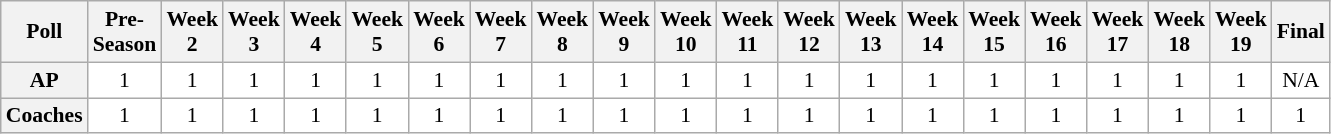<table class="wikitable" style="white-space:nowrap;font-size:90%">
<tr>
<th>Poll</th>
<th>Pre-<br>Season</th>
<th>Week<br>2</th>
<th>Week<br>3</th>
<th>Week<br>4</th>
<th>Week<br>5</th>
<th>Week<br>6</th>
<th>Week<br>7</th>
<th>Week<br>8</th>
<th>Week<br>9</th>
<th>Week<br>10</th>
<th>Week<br>11</th>
<th>Week<br>12</th>
<th>Week<br>13</th>
<th>Week<br>14</th>
<th>Week<br>15</th>
<th>Week<br>16</th>
<th>Week<br>17</th>
<th>Week<br>18</th>
<th>Week<br>19</th>
<th>Final</th>
</tr>
<tr style="text-align:center;">
<th>AP</th>
<td style="background:#FFF;">1</td>
<td style="background:#FFF;">1</td>
<td style="background:#FFF;">1</td>
<td style="background:#FFF;">1</td>
<td style="background:#FFF;">1</td>
<td style="background:#FFF;">1</td>
<td style="background:#FFF;">1</td>
<td style="background:#FFF;">1</td>
<td style="background:#FFF;">1</td>
<td style="background:#FFF;">1</td>
<td style="background:#FFF;">1</td>
<td style="background:#FFF;">1</td>
<td style="background:#FFF;">1</td>
<td style="background:#FFF;">1</td>
<td style="background:#FFF;">1</td>
<td style="background:#FFF;">1</td>
<td style="background:#FFF;">1</td>
<td style="background:#FFF;">1</td>
<td style="background:#FFF;">1</td>
<td style="background:#FFF;">N/A</td>
</tr>
<tr style="text-align:center;">
<th>Coaches</th>
<td style="background:#FFF;">1</td>
<td style="background:#FFF;">1</td>
<td style="background:#FFF;">1</td>
<td style="background:#FFF;">1</td>
<td style="background:#FFF;">1</td>
<td style="background:#FFF;">1</td>
<td style="background:#FFF;">1</td>
<td style="background:#FFF;">1</td>
<td style="background:#FFF;">1</td>
<td style="background:#FFF;">1</td>
<td style="background:#FFF;">1</td>
<td style="background:#FFF;">1</td>
<td style="background:#FFF;">1</td>
<td style="background:#FFF;">1</td>
<td style="background:#FFF;">1</td>
<td style="background:#FFF;">1</td>
<td style="background:#FFF;">1</td>
<td style="background:#FFF;">1</td>
<td style="background:#FFF;">1</td>
<td style="background:#FFF;">1</td>
</tr>
</table>
